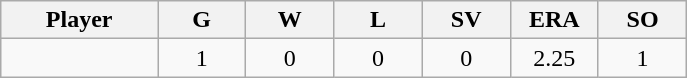<table class="wikitable sortable">
<tr>
<th bgcolor="#DDDDFF" width="16%">Player</th>
<th bgcolor="#DDDDFF" width="9%">G</th>
<th bgcolor="#DDDDFF" width="9%">W</th>
<th bgcolor="#DDDDFF" width="9%">L</th>
<th bgcolor="#DDDDFF" width="9%">SV</th>
<th bgcolor="#DDDDFF" width="9%">ERA</th>
<th bgcolor="#DDDDFF" width="9%">SO</th>
</tr>
<tr align="center">
<td></td>
<td>1</td>
<td>0</td>
<td>0</td>
<td>0</td>
<td>2.25</td>
<td>1</td>
</tr>
</table>
